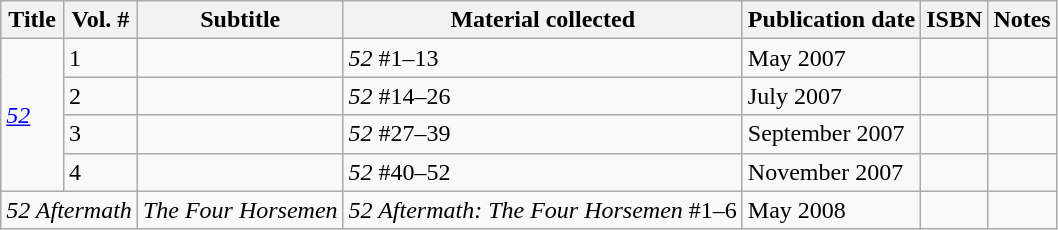<table class="wikitable">
<tr>
<th>Title</th>
<th>Vol. #</th>
<th>Subtitle</th>
<th>Material collected</th>
<th>Publication date</th>
<th>ISBN</th>
<th>Notes</th>
</tr>
<tr>
<td rowspan="4"><em><a href='#'>52</a></em></td>
<td>1</td>
<td></td>
<td><em>52</em> #1–13</td>
<td>May 2007</td>
<td></td>
<td></td>
</tr>
<tr>
<td>2</td>
<td></td>
<td><em>52</em> #14–26</td>
<td>July 2007</td>
<td></td>
<td></td>
</tr>
<tr>
<td>3</td>
<td></td>
<td><em>52</em> #27–39</td>
<td>September 2007</td>
<td></td>
<td></td>
</tr>
<tr>
<td>4</td>
<td></td>
<td><em>52</em> #40–52</td>
<td>November 2007</td>
<td></td>
<td></td>
</tr>
<tr>
<td colspan="2"><em>52 Aftermath</em></td>
<td><em>The Four Horsemen</em></td>
<td><em>52 Aftermath: The Four Horsemen</em> #1–6</td>
<td>May 2008</td>
<td></td>
<td></td>
</tr>
</table>
